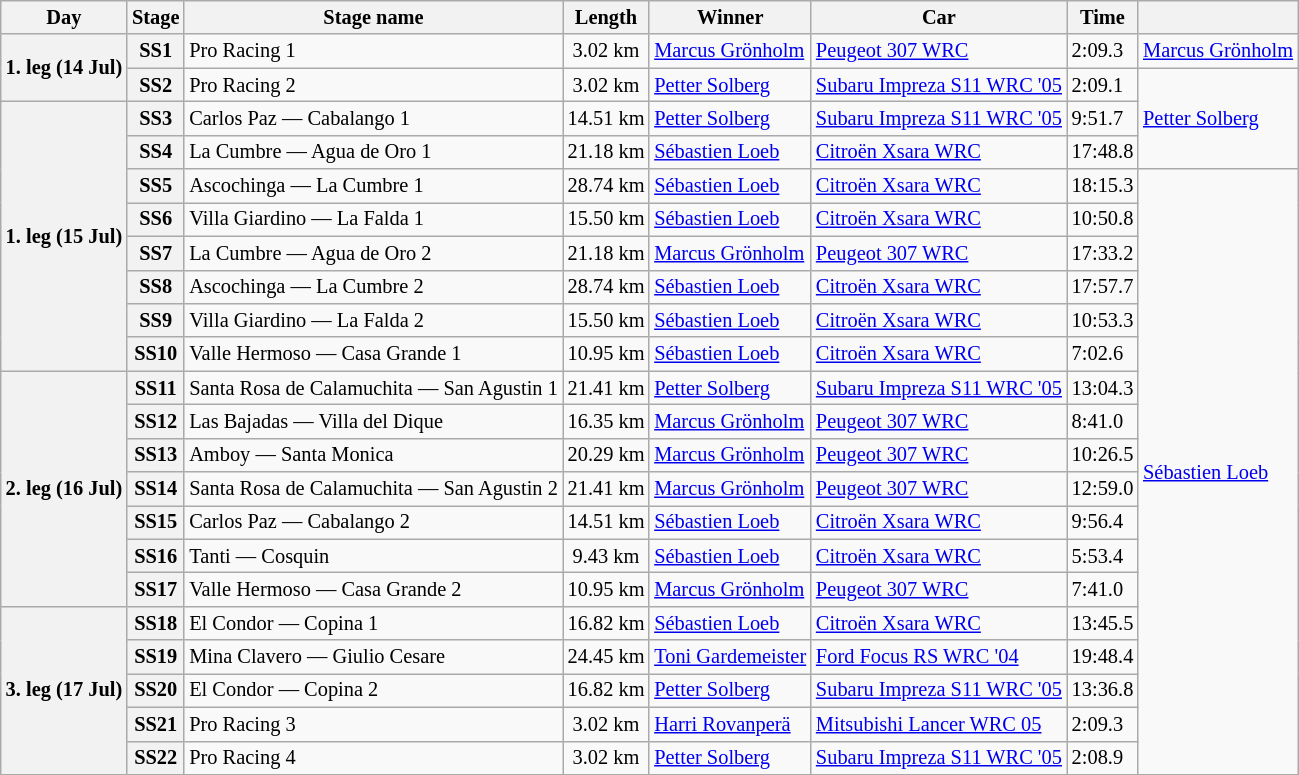<table class="wikitable" style="font-size: 85%;">
<tr>
<th>Day</th>
<th>Stage</th>
<th>Stage name</th>
<th>Length</th>
<th>Winner</th>
<th>Car</th>
<th>Time</th>
<th></th>
</tr>
<tr>
<th rowspan="2">1. leg (14 Jul)</th>
<th>SS1</th>
<td>Pro Racing 1</td>
<td align="center">3.02 km</td>
<td> <a href='#'>Marcus Grönholm</a></td>
<td><a href='#'>Peugeot 307 WRC</a></td>
<td>2:09.3</td>
<td rowspan="1"> <a href='#'>Marcus Grönholm</a></td>
</tr>
<tr>
<th>SS2</th>
<td>Pro Racing 2</td>
<td align="center">3.02 km</td>
<td> <a href='#'>Petter Solberg</a></td>
<td><a href='#'>Subaru Impreza S11 WRC '05</a></td>
<td>2:09.1</td>
<td rowspan="3"> <a href='#'>Petter Solberg</a></td>
</tr>
<tr>
<th rowspan="8">1. leg (15 Jul)</th>
<th>SS3</th>
<td>Carlos Paz — Cabalango 1</td>
<td align="center">14.51 km</td>
<td> <a href='#'>Petter Solberg</a></td>
<td><a href='#'>Subaru Impreza S11 WRC '05</a></td>
<td>9:51.7</td>
</tr>
<tr>
<th>SS4</th>
<td>La Cumbre — Agua de Oro 1</td>
<td align="center">21.18 km</td>
<td> <a href='#'>Sébastien Loeb</a></td>
<td><a href='#'>Citroën Xsara WRC</a></td>
<td>17:48.8</td>
</tr>
<tr>
<th>SS5</th>
<td>Ascochinga — La Cumbre 1</td>
<td align="center">28.74 km</td>
<td> <a href='#'>Sébastien Loeb</a></td>
<td><a href='#'>Citroën Xsara WRC</a></td>
<td>18:15.3</td>
<td rowspan="18"> <a href='#'>Sébastien Loeb</a></td>
</tr>
<tr>
<th>SS6</th>
<td>Villa Giardino — La Falda 1</td>
<td align="center">15.50 km</td>
<td> <a href='#'>Sébastien Loeb</a></td>
<td><a href='#'>Citroën Xsara WRC</a></td>
<td>10:50.8</td>
</tr>
<tr>
<th>SS7</th>
<td>La Cumbre — Agua de Oro 2</td>
<td align="center">21.18 km</td>
<td> <a href='#'>Marcus Grönholm</a></td>
<td><a href='#'>Peugeot 307 WRC</a></td>
<td>17:33.2</td>
</tr>
<tr>
<th>SS8</th>
<td>Ascochinga — La Cumbre 2</td>
<td align="center">28.74 km</td>
<td> <a href='#'>Sébastien Loeb</a></td>
<td><a href='#'>Citroën Xsara WRC</a></td>
<td>17:57.7</td>
</tr>
<tr>
<th>SS9</th>
<td>Villa Giardino — La Falda 2</td>
<td align="center">15.50 km</td>
<td> <a href='#'>Sébastien Loeb</a></td>
<td><a href='#'>Citroën Xsara WRC</a></td>
<td>10:53.3</td>
</tr>
<tr>
<th>SS10</th>
<td>Valle Hermoso — Casa Grande 1</td>
<td align="center">10.95 km</td>
<td> <a href='#'>Sébastien Loeb</a></td>
<td><a href='#'>Citroën Xsara WRC</a></td>
<td>7:02.6</td>
</tr>
<tr>
<th rowspan="7">2. leg (16 Jul)</th>
<th>SS11</th>
<td>Santa Rosa de Calamuchita — San Agustin 1</td>
<td align="center">21.41 km</td>
<td> <a href='#'>Petter Solberg</a></td>
<td><a href='#'>Subaru Impreza S11 WRC '05</a></td>
<td>13:04.3</td>
</tr>
<tr>
<th>SS12</th>
<td>Las Bajadas — Villa del Dique</td>
<td align="center">16.35 km</td>
<td> <a href='#'>Marcus Grönholm</a></td>
<td><a href='#'>Peugeot 307 WRC</a></td>
<td>8:41.0</td>
</tr>
<tr>
<th>SS13</th>
<td>Amboy — Santa Monica</td>
<td align="center">20.29 km</td>
<td> <a href='#'>Marcus Grönholm</a></td>
<td><a href='#'>Peugeot 307 WRC</a></td>
<td>10:26.5</td>
</tr>
<tr>
<th>SS14</th>
<td>Santa Rosa de Calamuchita — San Agustin 2</td>
<td align="center">21.41 km</td>
<td> <a href='#'>Marcus Grönholm</a></td>
<td><a href='#'>Peugeot 307 WRC</a></td>
<td>12:59.0</td>
</tr>
<tr>
<th>SS15</th>
<td>Carlos Paz — Cabalango 2</td>
<td align="center">14.51 km</td>
<td> <a href='#'>Sébastien Loeb</a></td>
<td><a href='#'>Citroën Xsara WRC</a></td>
<td>9:56.4</td>
</tr>
<tr>
<th>SS16</th>
<td>Tanti — Cosquin</td>
<td align="center">9.43 km</td>
<td> <a href='#'>Sébastien Loeb</a></td>
<td><a href='#'>Citroën Xsara WRC</a></td>
<td>5:53.4</td>
</tr>
<tr>
<th>SS17</th>
<td>Valle Hermoso — Casa Grande 2</td>
<td align="center">10.95 km</td>
<td> <a href='#'>Marcus Grönholm</a></td>
<td><a href='#'>Peugeot 307 WRC</a></td>
<td>7:41.0</td>
</tr>
<tr>
<th rowspan="5">3. leg (17 Jul)</th>
<th>SS18</th>
<td>El Condor — Copina 1</td>
<td align="center">16.82 km</td>
<td> <a href='#'>Sébastien Loeb</a></td>
<td><a href='#'>Citroën Xsara WRC</a></td>
<td>13:45.5</td>
</tr>
<tr>
<th>SS19</th>
<td>Mina Clavero — Giulio Cesare</td>
<td align="center">24.45 km</td>
<td> <a href='#'>Toni Gardemeister</a></td>
<td><a href='#'>Ford Focus RS WRC '04</a></td>
<td>19:48.4</td>
</tr>
<tr>
<th>SS20</th>
<td>El Condor — Copina 2</td>
<td align="center">16.82 km</td>
<td> <a href='#'>Petter Solberg</a></td>
<td><a href='#'>Subaru Impreza S11 WRC '05</a></td>
<td>13:36.8</td>
</tr>
<tr>
<th>SS21</th>
<td>Pro Racing 3</td>
<td align="center">3.02 km</td>
<td> <a href='#'>Harri Rovanperä</a></td>
<td><a href='#'>Mitsubishi Lancer WRC 05</a></td>
<td>2:09.3</td>
</tr>
<tr>
<th>SS22</th>
<td>Pro Racing 4</td>
<td align="center">3.02 km</td>
<td> <a href='#'>Petter Solberg</a></td>
<td><a href='#'>Subaru Impreza S11 WRC '05</a></td>
<td>2:08.9</td>
</tr>
<tr>
</tr>
</table>
